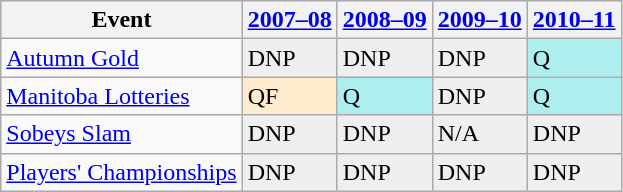<table class="wikitable" border="1">
<tr>
<th>Event</th>
<th><a href='#'>2007–08</a></th>
<th><a href='#'>2008–09</a></th>
<th><a href='#'>2009–10</a></th>
<th><a href='#'>2010–11</a></th>
</tr>
<tr>
<td><a href='#'>Autumn Gold</a></td>
<td style="background:#EFEFEF;">DNP</td>
<td style="background:#EFEFEF;">DNP</td>
<td style="background:#EFEFEF;">DNP</td>
<td style="background:#afeeee;">Q</td>
</tr>
<tr>
<td><a href='#'>Manitoba Lotteries</a></td>
<td style="background:#ffebcd;">QF</td>
<td style="background:#afeeee;">Q</td>
<td style="background:#EFEFEF;">DNP</td>
<td style="background:#afeeee;">Q</td>
</tr>
<tr>
<td><a href='#'>Sobeys Slam</a></td>
<td style="background:#EFEFEF;">DNP</td>
<td style="background:#EFEFEF;">DNP</td>
<td style="background:#EFEFEF;">N/A</td>
<td style="background:#EFEFEF;">DNP</td>
</tr>
<tr>
<td><a href='#'>Players' Championships</a></td>
<td style="background:#EFEFEF;">DNP</td>
<td style="background:#EFEFEF;">DNP</td>
<td style="background:#EFEFEF;">DNP</td>
<td style="background:#EFEFEF;">DNP</td>
</tr>
</table>
